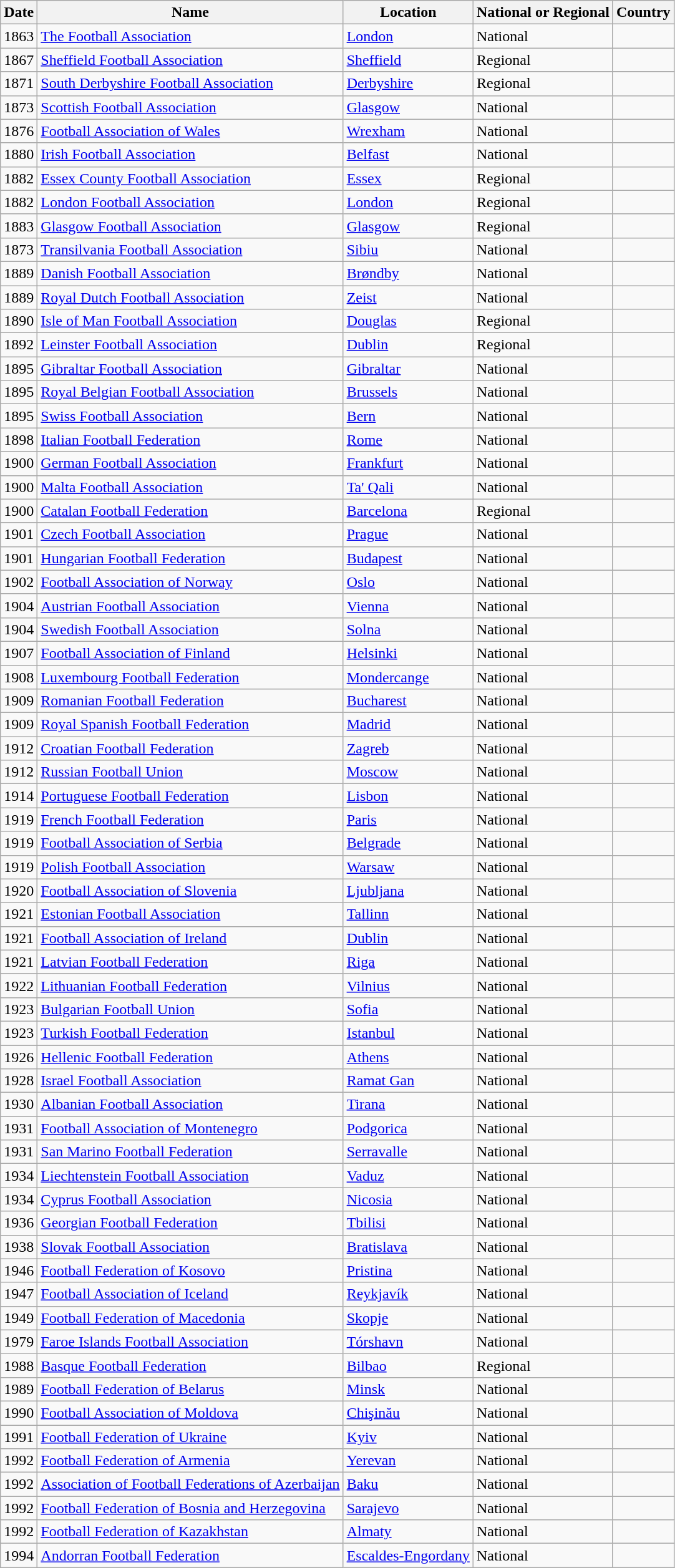<table class="sortable wikitable">
<tr>
<th>Date</th>
<th>Name</th>
<th>Location</th>
<th>National or Regional</th>
<th>Country</th>
</tr>
<tr>
<td>1863</td>
<td><a href='#'>The Football Association</a></td>
<td><a href='#'>London</a></td>
<td>National</td>
<td></td>
</tr>
<tr>
<td>1867</td>
<td><a href='#'>Sheffield Football Association</a></td>
<td><a href='#'>Sheffield</a></td>
<td>Regional</td>
<td></td>
</tr>
<tr>
<td>1871 </td>
<td><a href='#'>South Derbyshire Football Association</a></td>
<td><a href='#'>Derbyshire</a></td>
<td>Regional</td>
<td></td>
</tr>
<tr>
<td>1873</td>
<td><a href='#'>Scottish Football Association</a></td>
<td><a href='#'>Glasgow</a></td>
<td>National</td>
<td></td>
</tr>
<tr>
<td>1876</td>
<td><a href='#'>Football Association of Wales</a></td>
<td><a href='#'>Wrexham</a></td>
<td>National</td>
<td></td>
</tr>
<tr>
<td>1880</td>
<td><a href='#'>Irish Football Association</a></td>
<td><a href='#'>Belfast</a></td>
<td>National</td>
<td></td>
</tr>
<tr>
<td>1882</td>
<td><a href='#'>Essex County Football Association</a></td>
<td><a href='#'>Essex</a></td>
<td>Regional</td>
<td></td>
</tr>
<tr>
<td>1882</td>
<td><a href='#'>London Football Association</a></td>
<td><a href='#'>London</a></td>
<td>Regional</td>
<td></td>
</tr>
<tr>
<td>1883</td>
<td><a href='#'>Glasgow Football Association</a></td>
<td><a href='#'>Glasgow</a></td>
<td>Regional</td>
<td></td>
</tr>
<tr>
<td>1873</td>
<td><a href='#'>Transilvania Football Association</a></td>
<td><a href='#'>Sibiu</a></td>
<td>National</td>
<td></td>
</tr>
<tr>
</tr>
<tr>
<td>1889</td>
<td><a href='#'>Danish Football Association</a></td>
<td><a href='#'>Brøndby</a></td>
<td>National</td>
<td></td>
</tr>
<tr>
<td>1889</td>
<td><a href='#'>Royal Dutch Football Association</a></td>
<td><a href='#'>Zeist</a></td>
<td>National</td>
<td></td>
</tr>
<tr>
<td>1890</td>
<td><a href='#'>Isle of Man Football Association</a></td>
<td><a href='#'>Douglas</a></td>
<td>Regional</td>
<td></td>
</tr>
<tr>
<td>1892</td>
<td><a href='#'>Leinster Football Association</a></td>
<td><a href='#'>Dublin</a></td>
<td>Regional</td>
<td></td>
</tr>
<tr>
<td>1895</td>
<td><a href='#'>Gibraltar Football Association</a></td>
<td><a href='#'>Gibraltar</a></td>
<td>National</td>
<td></td>
</tr>
<tr>
<td>1895</td>
<td><a href='#'>Royal Belgian Football Association</a></td>
<td><a href='#'>Brussels</a></td>
<td>National</td>
<td></td>
</tr>
<tr>
<td>1895</td>
<td><a href='#'>Swiss Football Association</a></td>
<td><a href='#'>Bern</a></td>
<td>National</td>
<td></td>
</tr>
<tr>
<td>1898</td>
<td><a href='#'>Italian Football Federation</a></td>
<td><a href='#'>Rome</a></td>
<td>National</td>
<td></td>
</tr>
<tr>
<td>1900</td>
<td><a href='#'>German Football Association</a></td>
<td><a href='#'>Frankfurt</a></td>
<td>National</td>
<td></td>
</tr>
<tr>
<td>1900</td>
<td><a href='#'>Malta Football Association</a></td>
<td><a href='#'>Ta' Qali</a></td>
<td>National</td>
<td></td>
</tr>
<tr>
<td>1900</td>
<td><a href='#'>Catalan Football Federation</a></td>
<td><a href='#'>Barcelona</a></td>
<td>Regional</td>
<td></td>
</tr>
<tr>
<td>1901</td>
<td><a href='#'>Czech Football Association</a></td>
<td><a href='#'>Prague</a></td>
<td>National</td>
<td></td>
</tr>
<tr>
<td>1901</td>
<td><a href='#'>Hungarian Football Federation</a></td>
<td><a href='#'>Budapest</a></td>
<td>National</td>
<td></td>
</tr>
<tr>
<td>1902</td>
<td><a href='#'>Football Association of Norway</a></td>
<td><a href='#'>Oslo</a></td>
<td>National</td>
<td></td>
</tr>
<tr>
<td>1904</td>
<td><a href='#'>Austrian Football Association</a></td>
<td><a href='#'>Vienna</a></td>
<td>National</td>
<td></td>
</tr>
<tr>
<td>1904</td>
<td><a href='#'>Swedish Football Association</a></td>
<td><a href='#'>Solna</a></td>
<td>National</td>
<td></td>
</tr>
<tr>
<td>1907</td>
<td><a href='#'>Football Association of Finland</a></td>
<td><a href='#'>Helsinki</a></td>
<td>National</td>
<td></td>
</tr>
<tr>
<td>1908</td>
<td><a href='#'>Luxembourg Football Federation</a></td>
<td><a href='#'>Mondercange</a></td>
<td>National</td>
<td></td>
</tr>
<tr>
<td>1909</td>
<td><a href='#'>Romanian Football Federation</a></td>
<td><a href='#'>Bucharest</a></td>
<td>National</td>
<td></td>
</tr>
<tr>
<td>1909</td>
<td><a href='#'>Royal Spanish Football Federation</a></td>
<td><a href='#'>Madrid</a></td>
<td>National</td>
<td></td>
</tr>
<tr>
<td>1912</td>
<td><a href='#'>Croatian Football Federation</a></td>
<td><a href='#'>Zagreb</a></td>
<td>National</td>
<td></td>
</tr>
<tr>
<td>1912</td>
<td><a href='#'>Russian Football Union</a></td>
<td><a href='#'>Moscow</a></td>
<td>National</td>
<td></td>
</tr>
<tr>
<td>1914</td>
<td><a href='#'>Portuguese Football Federation</a></td>
<td><a href='#'>Lisbon</a></td>
<td>National</td>
<td></td>
</tr>
<tr>
<td>1919</td>
<td><a href='#'>French Football Federation</a></td>
<td><a href='#'>Paris</a></td>
<td>National</td>
<td></td>
</tr>
<tr>
<td>1919<em></em></td>
<td><a href='#'>Football Association of Serbia</a></td>
<td><a href='#'>Belgrade</a></td>
<td>National</td>
<td></td>
</tr>
<tr>
<td>1919</td>
<td><a href='#'>Polish Football Association</a></td>
<td><a href='#'>Warsaw</a></td>
<td>National</td>
<td></td>
</tr>
<tr>
<td>1920</td>
<td><a href='#'>Football Association of Slovenia</a></td>
<td><a href='#'>Ljubljana</a></td>
<td>National</td>
<td></td>
</tr>
<tr>
<td>1921</td>
<td><a href='#'>Estonian Football Association</a></td>
<td><a href='#'>Tallinn</a></td>
<td>National</td>
<td></td>
</tr>
<tr>
<td>1921</td>
<td><a href='#'>Football Association of Ireland</a></td>
<td><a href='#'>Dublin</a></td>
<td>National</td>
<td></td>
</tr>
<tr>
<td>1921</td>
<td><a href='#'>Latvian Football Federation</a></td>
<td><a href='#'>Riga</a></td>
<td>National</td>
<td></td>
</tr>
<tr>
<td>1922</td>
<td><a href='#'>Lithuanian Football Federation</a></td>
<td><a href='#'>Vilnius</a></td>
<td>National</td>
<td></td>
</tr>
<tr>
<td>1923</td>
<td><a href='#'>Bulgarian Football Union</a></td>
<td><a href='#'>Sofia</a></td>
<td>National</td>
<td></td>
</tr>
<tr>
<td>1923</td>
<td><a href='#'>Turkish Football Federation</a></td>
<td><a href='#'>Istanbul</a></td>
<td>National</td>
<td></td>
</tr>
<tr>
<td>1926</td>
<td><a href='#'>Hellenic Football Federation</a></td>
<td><a href='#'>Athens</a></td>
<td>National</td>
<td></td>
</tr>
<tr>
<td>1928</td>
<td><a href='#'>Israel Football Association</a></td>
<td><a href='#'>Ramat Gan</a></td>
<td>National</td>
<td></td>
</tr>
<tr>
<td>1930</td>
<td><a href='#'>Albanian Football Association</a></td>
<td><a href='#'>Tirana</a></td>
<td>National</td>
<td></td>
</tr>
<tr>
<td>1931</td>
<td><a href='#'>Football Association of Montenegro</a></td>
<td><a href='#'>Podgorica</a></td>
<td>National</td>
<td></td>
</tr>
<tr>
<td>1931</td>
<td><a href='#'>San Marino Football Federation</a></td>
<td><a href='#'>Serravalle</a></td>
<td>National</td>
<td></td>
</tr>
<tr>
<td>1934</td>
<td><a href='#'>Liechtenstein Football Association</a></td>
<td><a href='#'>Vaduz</a></td>
<td>National</td>
<td></td>
</tr>
<tr>
<td>1934</td>
<td><a href='#'>Cyprus Football Association</a></td>
<td><a href='#'>Nicosia</a></td>
<td>National</td>
<td></td>
</tr>
<tr>
<td>1936</td>
<td><a href='#'>Georgian Football Federation</a></td>
<td><a href='#'>Tbilisi</a></td>
<td>National</td>
<td></td>
</tr>
<tr>
<td>1938</td>
<td><a href='#'>Slovak Football Association</a></td>
<td><a href='#'>Bratislava</a></td>
<td>National</td>
<td></td>
</tr>
<tr>
<td>1946</td>
<td><a href='#'>Football Federation of Kosovo</a></td>
<td><a href='#'>Pristina</a></td>
<td>National</td>
<td></td>
</tr>
<tr>
<td>1947</td>
<td><a href='#'>Football Association of Iceland</a></td>
<td><a href='#'>Reykjavík</a></td>
<td>National</td>
<td></td>
</tr>
<tr>
<td>1949</td>
<td><a href='#'>Football Federation of Macedonia</a></td>
<td><a href='#'>Skopje</a></td>
<td>National</td>
<td></td>
</tr>
<tr>
<td>1979</td>
<td><a href='#'>Faroe Islands Football Association</a></td>
<td><a href='#'>Tórshavn</a></td>
<td>National</td>
<td></td>
</tr>
<tr>
<td>1988</td>
<td><a href='#'>Basque Football Federation</a></td>
<td><a href='#'>Bilbao</a></td>
<td>Regional</td>
<td></td>
</tr>
<tr>
<td>1989</td>
<td><a href='#'>Football Federation of Belarus</a></td>
<td><a href='#'>Minsk</a></td>
<td>National</td>
<td></td>
</tr>
<tr>
<td>1990</td>
<td><a href='#'>Football Association of Moldova</a></td>
<td><a href='#'>Chişinău</a></td>
<td>National</td>
<td></td>
</tr>
<tr>
<td>1991</td>
<td><a href='#'>Football Federation of Ukraine</a></td>
<td><a href='#'>Kyiv</a></td>
<td>National</td>
<td></td>
</tr>
<tr>
<td>1992</td>
<td><a href='#'>Football Federation of Armenia</a></td>
<td><a href='#'>Yerevan</a></td>
<td>National</td>
<td></td>
</tr>
<tr>
<td>1992</td>
<td><a href='#'>Association of Football Federations of Azerbaijan</a></td>
<td><a href='#'>Baku</a></td>
<td>National</td>
<td></td>
</tr>
<tr>
<td>1992</td>
<td><a href='#'>Football Federation of Bosnia and Herzegovina</a></td>
<td><a href='#'>Sarajevo</a></td>
<td>National</td>
<td></td>
</tr>
<tr>
<td>1992</td>
<td><a href='#'>Football Federation of Kazakhstan</a></td>
<td><a href='#'>Almaty</a></td>
<td>National</td>
<td></td>
</tr>
<tr>
<td>1994</td>
<td><a href='#'>Andorran Football Federation</a></td>
<td><a href='#'>Escaldes-Engordany</a></td>
<td>National</td>
<td></td>
</tr>
</table>
